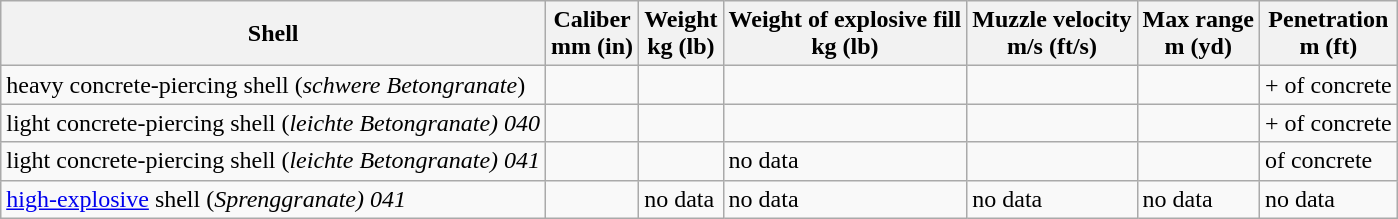<table class="wikitable" style="margin: 1em auto 1em auto">
<tr>
<th>Shell</th>
<th>Caliber <br>mm (in)</th>
<th>Weight <br>kg (lb)</th>
<th>Weight of explosive fill <br>kg (lb)</th>
<th>Muzzle velocity <br> m/s (ft/s)</th>
<th>Max range <br> m (yd)</th>
<th>Penetration <br>m (ft)</th>
</tr>
<tr>
<td>heavy concrete-piercing shell (<em>schwere Betongranate</em>)</td>
<td></td>
<td></td>
<td></td>
<td></td>
<td></td>
<td> + of concrete</td>
</tr>
<tr>
<td>light concrete-piercing shell (<em>leichte Betongranate) 040</em></td>
<td></td>
<td></td>
<td></td>
<td></td>
<td></td>
<td> + of concrete</td>
</tr>
<tr>
<td>light concrete-piercing shell (<em>leichte Betongranate) 041</em></td>
<td></td>
<td></td>
<td>no data</td>
<td></td>
<td></td>
<td> of concrete</td>
</tr>
<tr>
<td><a href='#'>high-explosive</a> shell (<em>Sprenggranate) 041</em></td>
<td></td>
<td>no data</td>
<td>no data</td>
<td>no data</td>
<td>no data</td>
<td>no data</td>
</tr>
</table>
